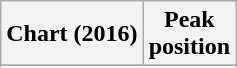<table class="wikitable sortable plainrowheaders" style="text-align:center">
<tr>
<th scope="col">Chart (2016)</th>
<th scope="col">Peak<br> position</th>
</tr>
<tr>
</tr>
<tr>
</tr>
<tr>
</tr>
</table>
